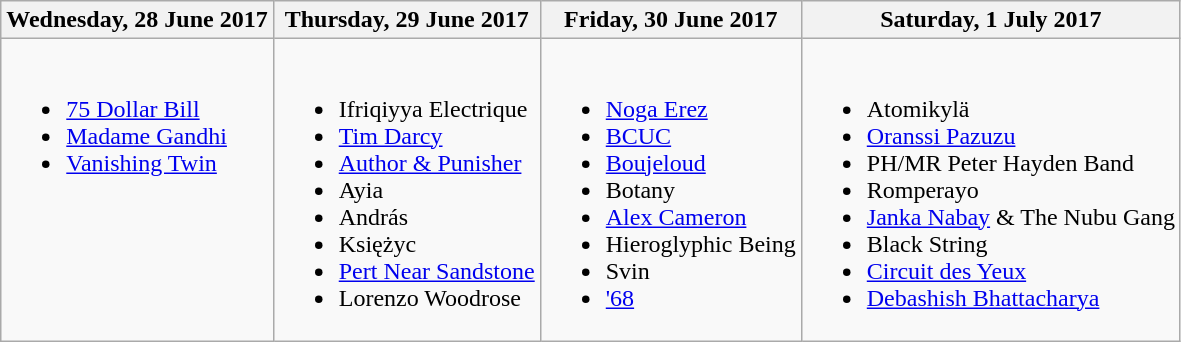<table class="wikitable">
<tr>
<th>Wednesday, 28 June 2017</th>
<th>Thursday, 29 June 2017</th>
<th>Friday, 30 June 2017</th>
<th>Saturday, 1 July 2017</th>
</tr>
<tr valign="top">
<td><br><ul><li><a href='#'>75 Dollar Bill</a></li><li><a href='#'>Madame Gandhi</a></li><li><a href='#'>Vanishing Twin</a></li></ul></td>
<td><br><ul><li>Ifriqiyya Electrique</li><li><a href='#'>Tim Darcy</a></li><li><a href='#'>Author & Punisher</a></li><li>Ayia</li><li>András</li><li>Księżyc</li><li><a href='#'>Pert Near Sandstone</a></li><li>Lorenzo Woodrose</li></ul></td>
<td><br><ul><li><a href='#'>Noga Erez</a></li><li><a href='#'>BCUC</a></li><li><a href='#'>Boujeloud</a></li><li>Botany</li><li><a href='#'>Alex Cameron</a></li><li>Hieroglyphic Being</li><li>Svin</li><li><a href='#'>'68</a></li></ul></td>
<td><br><ul><li>Atomikylä</li><li><a href='#'>Oranssi Pazuzu</a></li><li>PH/MR Peter Hayden Band</li><li>Romperayo</li><li><a href='#'>Janka Nabay</a> & The Nubu Gang</li><li>Black String</li><li><a href='#'>Circuit des Yeux</a></li><li><a href='#'>Debashish Bhattacharya</a></li></ul></td>
</tr>
</table>
